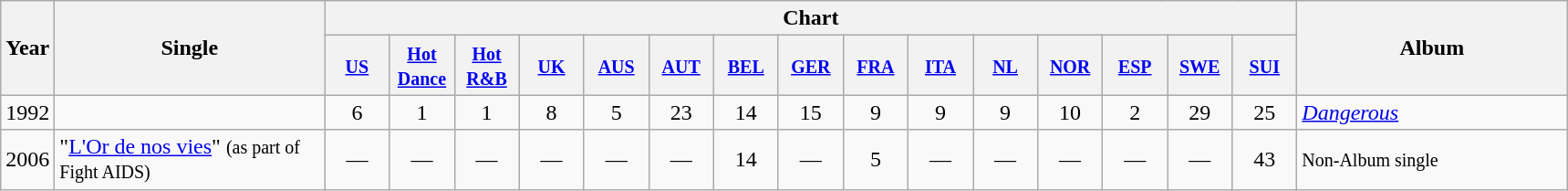<table class="wikitable">
<tr>
<th style="text-align:center;" rowspan="2">Year</th>
<th rowspan="2" style="text-align:center; width:190px;">Single</th>
<th style="text-align:center;" colspan="15">Chart</th>
<th rowspan="2" style="text-align:center; width:190px;">Album</th>
</tr>
<tr>
<th width="40"><small><a href='#'>US</a></small></th>
<th width="40"><small><a href='#'>Hot <br> Dance</a></small></th>
<th width="40"><small><a href='#'>Hot <br> R&B</a></small></th>
<th width="40"><small><a href='#'>UK</a></small></th>
<th width="40"><small><a href='#'>AUS</a></small></th>
<th width="40"><small><a href='#'>AUT</a></small></th>
<th width="40"><small><a href='#'>BEL</a></small></th>
<th width="40"><small><a href='#'>GER</a></small></th>
<th width="40"><small><a href='#'>FRA</a></small></th>
<th width="40"><small><a href='#'>ITA</a></small></th>
<th width="40"><small><a href='#'>NL</a></small></th>
<th width="40"><small><a href='#'>NOR</a></small></th>
<th width="40"><small><a href='#'>ESP</a></small></th>
<th width="40"><small><a href='#'>SWE</a></small></th>
<th width="40"><small><a href='#'>SUI</a></small></th>
</tr>
<tr>
<td style="text-align:center;">1992</td>
<td></td>
<td style="text-align:center;">6</td>
<td style="text-align:center;">1</td>
<td style="text-align:center;">1</td>
<td style="text-align:center;">8</td>
<td style="text-align:center;">5</td>
<td style="text-align:center;">23</td>
<td style="text-align:center;">14</td>
<td style="text-align:center;">15</td>
<td style="text-align:center;">9</td>
<td style="text-align:center;">9</td>
<td style="text-align:center;">9</td>
<td style="text-align:center;">10</td>
<td style="text-align:center;">2</td>
<td style="text-align:center;">29</td>
<td style="text-align:center;">25</td>
<td><em><a href='#'>Dangerous</a></em></td>
</tr>
<tr>
<td style="text-align:center;">2006</td>
<td>"<a href='#'>L'Or de nos vies</a>" <small>(as part of Fight AIDS)</small></td>
<td style="text-align:center;">—</td>
<td style="text-align:center;">—</td>
<td style="text-align:center;">—</td>
<td style="text-align:center;">—</td>
<td style="text-align:center;">—</td>
<td style="text-align:center;">—</td>
<td style="text-align:center;">14</td>
<td style="text-align:center;">—</td>
<td style="text-align:center;">5</td>
<td style="text-align:center;">—</td>
<td style="text-align:center;">—</td>
<td style="text-align:center;">—</td>
<td style="text-align:center;">—</td>
<td style="text-align:center;">—</td>
<td style="text-align:center;">43</td>
<td><small>Non-Album single</small></td>
</tr>
</table>
